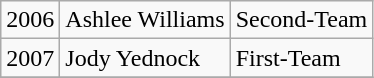<table class="wikitable">
<tr>
<td>2006</td>
<td>Ashlee Williams</td>
<td>Second-Team</td>
</tr>
<tr>
<td>2007</td>
<td>Jody Yednock</td>
<td>First-Team</td>
</tr>
<tr>
</tr>
</table>
